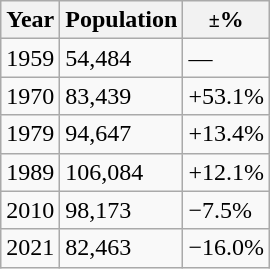<table class="wikitable mw-collapsible mw-collapsed">
<tr>
<th>Year</th>
<th>Population</th>
<th><small>±</small>%</th>
</tr>
<tr>
<td>1959</td>
<td>54,484</td>
<td>—</td>
</tr>
<tr>
<td>1970</td>
<td>83,439</td>
<td>+53.1%</td>
</tr>
<tr>
<td>1979</td>
<td>94,647</td>
<td>+13.4%</td>
</tr>
<tr>
<td>1989</td>
<td>106,084</td>
<td>+12.1%</td>
</tr>
<tr>
<td>2010</td>
<td>98,173</td>
<td>−7.5%</td>
</tr>
<tr>
<td>2021</td>
<td>82,463</td>
<td>−16.0%</td>
</tr>
</table>
